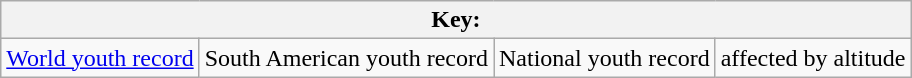<table class="wikitable">
<tr>
<th colspan=4>Key:</th>
</tr>
<tr>
<td><a href='#'>World youth record</a></td>
<td>South American youth record</td>
<td>National youth record</td>
<td>affected by altitude</td>
</tr>
</table>
